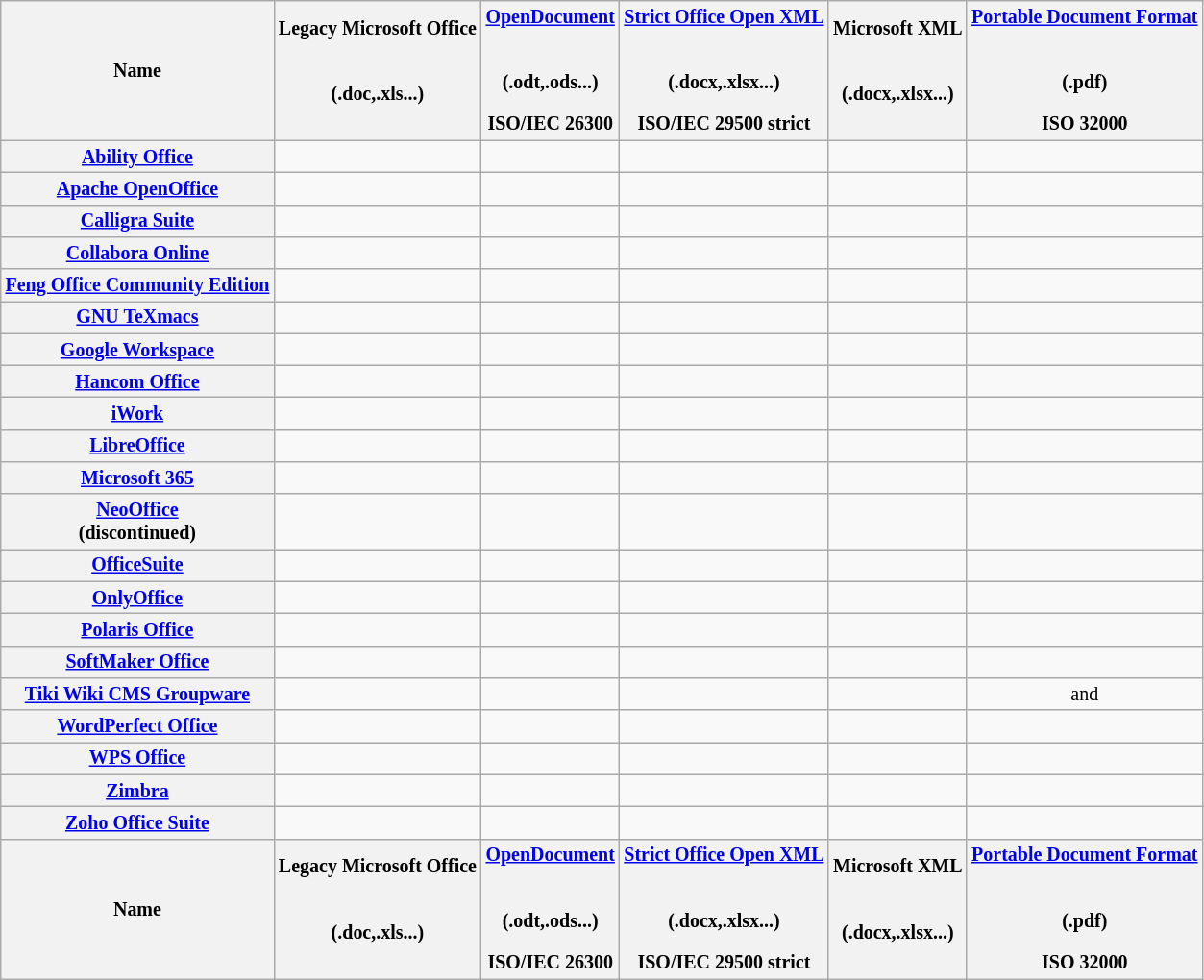<table class="wikitable sticky-header sortable sort-under" style="text-align: center; width: auto; font-size: smaller;">
<tr>
<th>Name</th>
<th>Legacy Microsoft Office<br><br><p>(.doc,.xls...)</p></th>
<th><a href='#'>OpenDocument</a><br><br><p>(.odt,.ods...)</p>
ISO/IEC 26300 </th>
<th><a href='#'>Strict Office Open XML</a> <br><br><p>(.docx,.xlsx...)</p>
ISO/IEC 29500 strict </th>
<th>Microsoft XML<br><br><p>(.docx,.xlsx...)</p></th>
<th><a href='#'>Portable&nbsp;Document Format</a><br><br><p>(.pdf)</p>
ISO 32000</th>
</tr>
<tr>
<th><a href='#'>Ability Office</a></th>
<td></td>
<td></td>
<td></td>
<td></td>
<td></td>
</tr>
<tr>
<th><a href='#'>Apache OpenOffice</a></th>
<td></td>
<td></td>
<td></td>
<td></td>
<td></td>
</tr>
<tr>
<th><a href='#'>Calligra Suite</a></th>
<td></td>
<td></td>
<td></td>
<td></td>
<td></td>
</tr>
<tr>
<th><a href='#'>Collabora Online</a></th>
<td></td>
<td></td>
<td></td>
<td></td>
<td></td>
</tr>
<tr>
<th><a href='#'>Feng Office Community Edition</a></th>
<td></td>
<td></td>
<td></td>
<td></td>
<td></td>
</tr>
<tr>
<th><a href='#'>GNU TeXmacs</a></th>
<td></td>
<td></td>
<td></td>
<td></td>
<td></td>
</tr>
<tr>
<th><a href='#'>Google Workspace</a></th>
<td></td>
<td></td>
<td></td>
<td></td>
<td></td>
</tr>
<tr>
<th><a href='#'>Hancom Office</a></th>
<td></td>
<td></td>
<td></td>
<td></td>
<td></td>
</tr>
<tr>
<th><a href='#'>iWork</a></th>
<td></td>
<td></td>
<td></td>
<td></td>
<td></td>
</tr>
<tr>
<th><a href='#'>LibreOffice</a></th>
<td></td>
<td></td>
<td></td>
<td></td>
<td></td>
</tr>
<tr>
<th><a href='#'>Microsoft 365</a></th>
<td></td>
<td></td>
<td></td>
<td></td>
<td></td>
</tr>
<tr>
<th><a href='#'>NeoOffice</a> <br>(discontinued)</th>
<td></td>
<td></td>
<td></td>
<td></td>
<td></td>
</tr>
<tr>
<th><a href='#'>OfficeSuite</a></th>
<td></td>
<td></td>
<td></td>
<td></td>
<td></td>
</tr>
<tr>
<th><a href='#'>OnlyOffice</a></th>
<td></td>
<td></td>
<td></td>
<td></td>
<td></td>
</tr>
<tr>
<th><a href='#'>Polaris Office</a></th>
<td></td>
<td></td>
<td></td>
<td></td>
<td></td>
</tr>
<tr>
<th><a href='#'>SoftMaker Office</a></th>
<td></td>
<td></td>
<td></td>
<td></td>
<td></td>
</tr>
<tr>
<th><a href='#'>Tiki Wiki CMS Groupware</a></th>
<td> </td>
<td> </td>
<td></td>
<td> </td>
<td>  and </td>
</tr>
<tr>
<th><a href='#'>WordPerfect Office</a></th>
<td></td>
<td></td>
<td></td>
<td></td>
<td></td>
</tr>
<tr>
<th><a href='#'>WPS Office</a></th>
<td></td>
<td></td>
<td></td>
<td></td>
<td></td>
</tr>
<tr>
<th><a href='#'>Zimbra</a></th>
<td></td>
<td></td>
<td></td>
<td></td>
<td></td>
</tr>
<tr>
<th><a href='#'>Zoho Office Suite</a></th>
<td></td>
<td></td>
<td></td>
<td></td>
<td></td>
</tr>
<tr class="sortbottom">
<th>Name</th>
<th>Legacy Microsoft Office<br><br><p>(.doc,.xls...)</p></th>
<th><a href='#'>OpenDocument</a><br><br><p>(.odt,.ods...)</p>
ISO/IEC 26300 </th>
<th><a href='#'>Strict Office Open XML</a> <br><br><p>(.docx,.xlsx...)</p>
ISO/IEC 29500 strict </th>
<th>Microsoft XML<br><br><p>(.docx,.xlsx...)</p></th>
<th><a href='#'>Portable&nbsp;Document Format</a><br><br><p>(.pdf)</p>
ISO 32000</th>
</tr>
</table>
